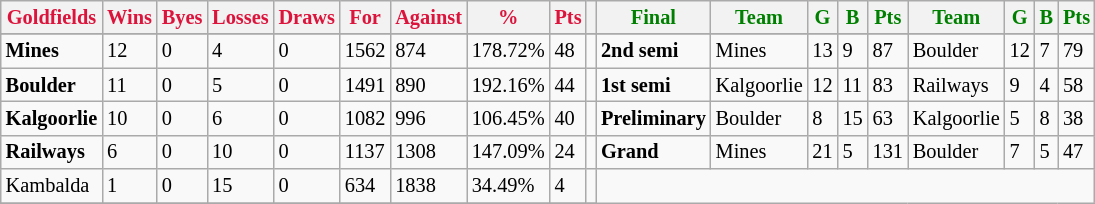<table class="wikitable" style="font-size: 85%; text-align: left;">
<tr>
<th style="color:crimson">Goldfields</th>
<th style="color:crimson">Wins</th>
<th style="color:crimson">Byes</th>
<th style="color:crimson">Losses</th>
<th style="color:crimson">Draws</th>
<th style="color:crimson">For</th>
<th style="color:crimson">Against</th>
<th style="color:crimson">%</th>
<th style="color:crimson">Pts</th>
<th></th>
<th style="color:green">Final</th>
<th style="color:green">Team</th>
<th style="color:green">G</th>
<th style="color:green">B</th>
<th style="color:green">Pts</th>
<th style="color:green">Team</th>
<th style="color:green">G</th>
<th style="color:green">B</th>
<th style="color:green">Pts</th>
</tr>
<tr>
</tr>
<tr>
</tr>
<tr>
<td><strong>	Mines	</strong></td>
<td>12</td>
<td>0</td>
<td>4</td>
<td>0</td>
<td>1562</td>
<td>874</td>
<td>178.72%</td>
<td>48</td>
<td></td>
<td><strong>2nd semi</strong></td>
<td>Mines</td>
<td>13</td>
<td>9</td>
<td>87</td>
<td>Boulder</td>
<td>12</td>
<td>7</td>
<td>79</td>
</tr>
<tr>
<td><strong>	Boulder	</strong></td>
<td>11</td>
<td>0</td>
<td>5</td>
<td>0</td>
<td>1491</td>
<td>890</td>
<td>192.16%</td>
<td>44</td>
<td></td>
<td><strong>1st semi</strong></td>
<td>Kalgoorlie</td>
<td>12</td>
<td>11</td>
<td>83</td>
<td>Railways</td>
<td>9</td>
<td>4</td>
<td>58</td>
</tr>
<tr>
<td><strong>	Kalgoorlie	</strong></td>
<td>10</td>
<td>0</td>
<td>6</td>
<td>0</td>
<td>1082</td>
<td>996</td>
<td>106.45%</td>
<td>40</td>
<td></td>
<td><strong>Preliminary</strong></td>
<td>Boulder</td>
<td>8</td>
<td>15</td>
<td>63</td>
<td>Kalgoorlie</td>
<td>5</td>
<td>8</td>
<td>38</td>
</tr>
<tr>
<td><strong>	Railways	</strong></td>
<td>6</td>
<td>0</td>
<td>10</td>
<td>0</td>
<td>1137</td>
<td>1308</td>
<td>147.09%</td>
<td>24</td>
<td></td>
<td><strong>Grand</strong></td>
<td>Mines</td>
<td>21</td>
<td>5</td>
<td>131</td>
<td>Boulder</td>
<td>7</td>
<td>5</td>
<td>47</td>
</tr>
<tr>
<td>Kambalda</td>
<td>1</td>
<td>0</td>
<td>15</td>
<td>0</td>
<td>634</td>
<td>1838</td>
<td>34.49%</td>
<td>4</td>
<td></td>
</tr>
<tr>
</tr>
</table>
